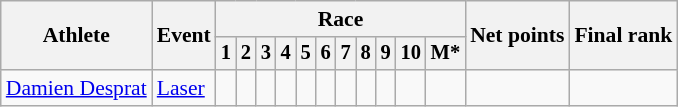<table class="wikitable" style="font-size:90%">
<tr>
<th rowspan="2">Athlete</th>
<th rowspan="2">Event</th>
<th colspan=11>Race</th>
<th rowspan=2>Net points</th>
<th rowspan=2>Final rank</th>
</tr>
<tr style="font-size:95%">
<th>1</th>
<th>2</th>
<th>3</th>
<th>4</th>
<th>5</th>
<th>6</th>
<th>7</th>
<th>8</th>
<th>9</th>
<th>10</th>
<th>M*</th>
</tr>
<tr align=center>
<td align=left><a href='#'>Damien Desprat</a></td>
<td align=left rowspan=2><a href='#'>Laser</a></td>
<td></td>
<td></td>
<td></td>
<td></td>
<td></td>
<td></td>
<td></td>
<td></td>
<td></td>
<td></td>
<td></td>
<td></td>
<td></td>
</tr>
</table>
